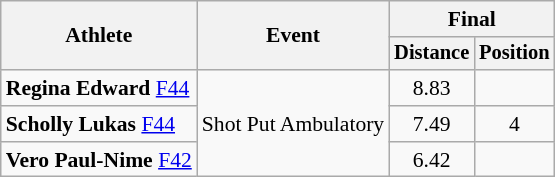<table class=wikitable style="font-size:90%">
<tr>
<th rowspan="2">Athlete</th>
<th rowspan="2">Event</th>
<th colspan="2">Final</th>
</tr>
<tr style="font-size:95%">
<th>Distance</th>
<th>Position</th>
</tr>
<tr style=text-align:center>
<td style=text-align:left><strong>Regina Edward</strong> <a href='#'>F44</a></td>
<td style=text-align:left rowspan=3>Shot Put Ambulatory</td>
<td>8.83</td>
<td></td>
</tr>
<tr style=text-align:center>
<td style=text-align:left><strong>Scholly Lukas</strong> <a href='#'>F44</a></td>
<td>7.49</td>
<td>4</td>
</tr>
<tr style=text-align:center>
<td style=text-align:left><strong>Vero Paul-Nime</strong> <a href='#'>F42</a></td>
<td>6.42</td>
<td></td>
</tr>
</table>
